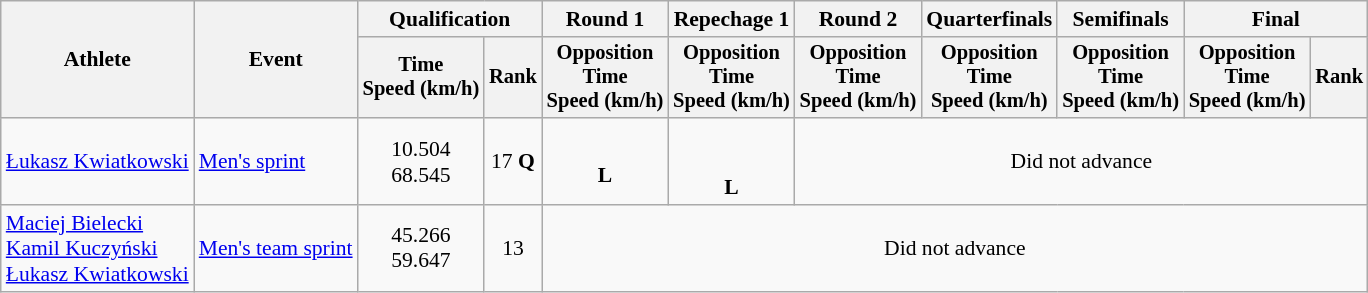<table class="wikitable" style="font-size:90%">
<tr>
<th rowspan="2">Athlete</th>
<th rowspan="2">Event</th>
<th colspan=2>Qualification</th>
<th>Round 1</th>
<th>Repechage 1</th>
<th>Round 2</th>
<th>Quarterfinals</th>
<th>Semifinals</th>
<th colspan=2>Final</th>
</tr>
<tr style="font-size:95%">
<th>Time<br>Speed (km/h)</th>
<th>Rank</th>
<th>Opposition<br>Time<br>Speed (km/h)</th>
<th>Opposition<br>Time<br>Speed (km/h)</th>
<th>Opposition<br>Time<br>Speed (km/h)</th>
<th>Opposition<br>Time<br>Speed (km/h)</th>
<th>Opposition<br>Time<br>Speed (km/h)</th>
<th>Opposition<br>Time<br>Speed (km/h)</th>
<th>Rank</th>
</tr>
<tr align=center>
<td align=left><a href='#'>Łukasz Kwiatkowski</a></td>
<td align=left><a href='#'>Men's sprint</a></td>
<td>10.504<br>68.545</td>
<td>17 <strong>Q</strong></td>
<td><br><strong>L</strong></td>
<td><br><br><strong>L</strong></td>
<td colspan=5>Did not advance</td>
</tr>
<tr align=center>
<td align=left><a href='#'>Maciej Bielecki</a><br><a href='#'>Kamil Kuczyński</a><br><a href='#'>Łukasz Kwiatkowski</a></td>
<td align=left><a href='#'>Men's team sprint</a></td>
<td>45.266<br>59.647</td>
<td>13</td>
<td colspan=7>Did not advance</td>
</tr>
</table>
